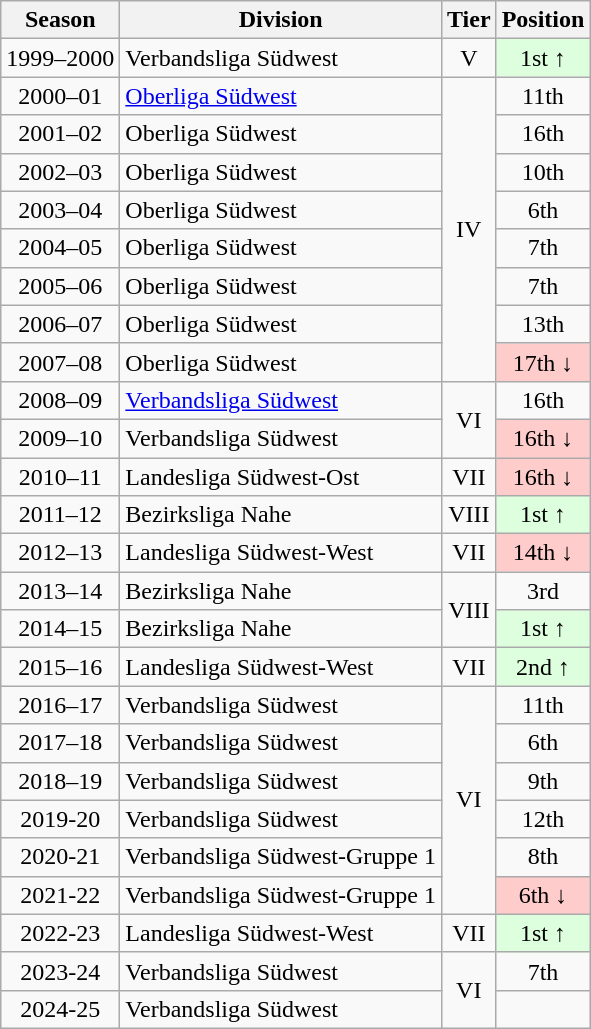<table class="wikitable">
<tr>
<th>Season</th>
<th>Division</th>
<th>Tier</th>
<th>Position</th>
</tr>
<tr align="center">
<td>1999–2000</td>
<td align="left">Verbandsliga Südwest</td>
<td>V</td>
<td style="background:#ddffdd">1st ↑</td>
</tr>
<tr align="center">
<td>2000–01</td>
<td align="left"><a href='#'>Oberliga Südwest</a></td>
<td rowspan=8>IV</td>
<td>11th</td>
</tr>
<tr align="center">
<td>2001–02</td>
<td align="left">Oberliga Südwest</td>
<td>16th</td>
</tr>
<tr align="center">
<td>2002–03</td>
<td align="left">Oberliga Südwest</td>
<td>10th</td>
</tr>
<tr align="center">
<td>2003–04</td>
<td align="left">Oberliga Südwest</td>
<td>6th</td>
</tr>
<tr align="center">
<td>2004–05</td>
<td align="left">Oberliga Südwest</td>
<td>7th</td>
</tr>
<tr align="center">
<td>2005–06</td>
<td align="left">Oberliga Südwest</td>
<td>7th</td>
</tr>
<tr align="center">
<td>2006–07</td>
<td align="left">Oberliga Südwest</td>
<td>13th</td>
</tr>
<tr align="center">
<td>2007–08</td>
<td align="left">Oberliga Südwest</td>
<td style="background:#ffcccc">17th ↓</td>
</tr>
<tr align="center">
<td>2008–09</td>
<td align="left"><a href='#'>Verbandsliga Südwest</a></td>
<td rowspan=2>VI</td>
<td>16th</td>
</tr>
<tr align="center">
<td>2009–10</td>
<td align="left">Verbandsliga Südwest</td>
<td style="background:#ffcccc">16th ↓</td>
</tr>
<tr align="center">
<td>2010–11</td>
<td align="left">Landesliga Südwest-Ost</td>
<td>VII</td>
<td style="background:#ffcccc">16th ↓</td>
</tr>
<tr align="center">
<td>2011–12</td>
<td align="left">Bezirksliga Nahe</td>
<td>VIII</td>
<td style="background:#ddffdd">1st ↑</td>
</tr>
<tr align="center">
<td>2012–13</td>
<td align="left">Landesliga Südwest-West</td>
<td>VII</td>
<td style="background:#ffcccc">14th ↓</td>
</tr>
<tr align="center">
<td>2013–14</td>
<td align="left">Bezirksliga Nahe</td>
<td rowspan=2>VIII</td>
<td>3rd</td>
</tr>
<tr align="center">
<td>2014–15</td>
<td align="left">Bezirksliga Nahe</td>
<td style="background:#ddffdd">1st ↑</td>
</tr>
<tr align="center">
<td>2015–16</td>
<td align="left">Landesliga Südwest-West</td>
<td>VII</td>
<td style="background:#ddffdd">2nd ↑</td>
</tr>
<tr align="center">
<td>2016–17</td>
<td align="left">Verbandsliga Südwest</td>
<td rowspan=6>VI</td>
<td>11th</td>
</tr>
<tr align="center">
<td>2017–18</td>
<td align="left">Verbandsliga Südwest</td>
<td>6th</td>
</tr>
<tr align="center">
<td>2018–19</td>
<td align="left">Verbandsliga Südwest</td>
<td>9th</td>
</tr>
<tr align="center">
<td>2019-20</td>
<td align="left">Verbandsliga Südwest</td>
<td>12th</td>
</tr>
<tr align="center">
<td>2020-21</td>
<td align="left">Verbandsliga Südwest-Gruppe 1</td>
<td>8th</td>
</tr>
<tr align="center">
<td>2021-22</td>
<td align="left">Verbandsliga Südwest-Gruppe 1</td>
<td style="background:#ffcccc">6th ↓</td>
</tr>
<tr align="center">
<td>2022-23</td>
<td align="left">Landesliga Südwest-West</td>
<td>VII</td>
<td style="background:#ddffdd">1st ↑</td>
</tr>
<tr align="center">
<td>2023-24</td>
<td align="left">Verbandsliga Südwest</td>
<td rowspan=2>VI</td>
<td>7th</td>
</tr>
<tr align="center">
<td>2024-25</td>
<td align="left">Verbandsliga Südwest</td>
<td></td>
</tr>
</table>
